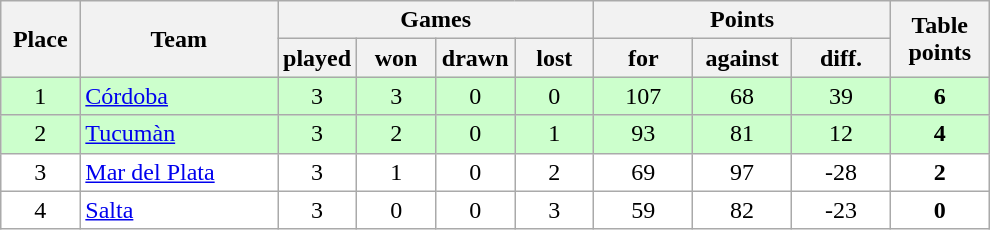<table class="wikitable">
<tr>
<th rowspan=2 width="8%">Place</th>
<th rowspan=2 width="20%">Team</th>
<th colspan=4 width="32%">Games</th>
<th colspan=3 width="30%">Points</th>
<th rowspan=2 width="10%">Table<br>points</th>
</tr>
<tr>
<th width="8%">played</th>
<th width="8%">won</th>
<th width="8%">drawn</th>
<th width="8%">lost</th>
<th width="10%">for</th>
<th width="10%">against</th>
<th width="10%">diff.</th>
</tr>
<tr align=center style="background: #ccffcc;">
<td>1</td>
<td align=left><a href='#'>Córdoba</a></td>
<td>3</td>
<td>3</td>
<td>0</td>
<td>0</td>
<td>107</td>
<td>68</td>
<td>39</td>
<td><strong>6</strong></td>
</tr>
<tr align=center style="background: #ccffcc;">
<td>2</td>
<td align=left><a href='#'>Tucumàn</a></td>
<td>3</td>
<td>2</td>
<td>0</td>
<td>1</td>
<td>93</td>
<td>81</td>
<td>12</td>
<td><strong>4</strong></td>
</tr>
<tr align=center style="background: #ffffff;">
<td>3</td>
<td align=left><a href='#'>Mar del Plata</a></td>
<td>3</td>
<td>1</td>
<td>0</td>
<td>2</td>
<td>69</td>
<td>97</td>
<td>-28</td>
<td><strong>2</strong></td>
</tr>
<tr align=center style="background: #ffffff;">
<td>4</td>
<td align=left><a href='#'>Salta</a></td>
<td>3</td>
<td>0</td>
<td>0</td>
<td>3</td>
<td>59</td>
<td>82</td>
<td>-23</td>
<td><strong>0</strong></td>
</tr>
</table>
